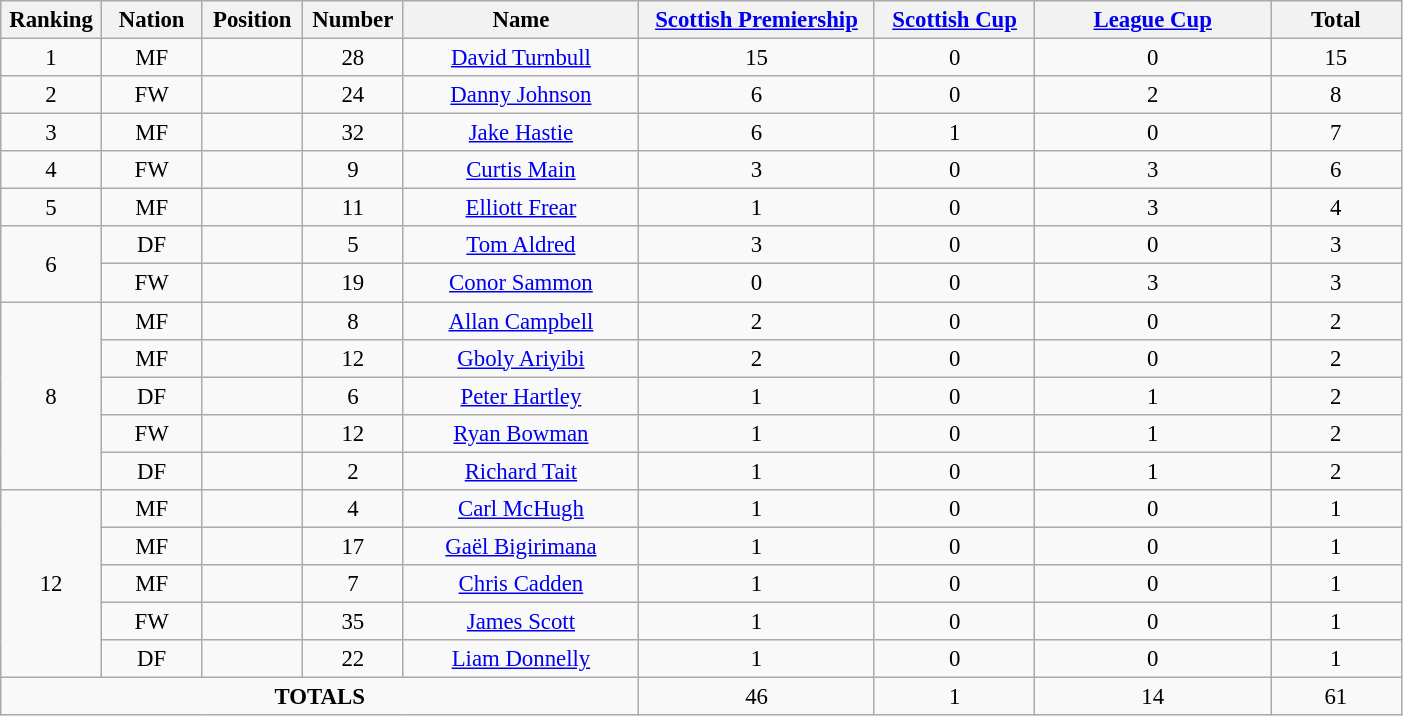<table class="wikitable" style="font-size: 95%; text-align: center;">
<tr>
<th width=60>Ranking</th>
<th width=60>Nation</th>
<th width=60>Position</th>
<th width=60>Number</th>
<th width=150>Name</th>
<th width=150><a href='#'>Scottish Premiership</a></th>
<th width=100><a href='#'>Scottish Cup</a></th>
<th width=150><a href='#'>League Cup</a></th>
<th width=80>Total</th>
</tr>
<tr>
<td>1</td>
<td>MF</td>
<td></td>
<td>28</td>
<td><a href='#'>David Turnbull</a></td>
<td>15</td>
<td>0</td>
<td>0</td>
<td>15</td>
</tr>
<tr>
<td>2</td>
<td>FW</td>
<td></td>
<td>24</td>
<td><a href='#'>Danny Johnson</a></td>
<td>6</td>
<td>0</td>
<td>2</td>
<td>8</td>
</tr>
<tr>
<td>3</td>
<td>MF</td>
<td></td>
<td>32</td>
<td><a href='#'>Jake Hastie</a></td>
<td>6</td>
<td>1</td>
<td>0</td>
<td>7</td>
</tr>
<tr>
<td>4</td>
<td>FW</td>
<td></td>
<td>9</td>
<td><a href='#'>Curtis Main</a></td>
<td>3</td>
<td>0</td>
<td>3</td>
<td>6</td>
</tr>
<tr>
<td>5</td>
<td>MF</td>
<td></td>
<td>11</td>
<td><a href='#'>Elliott Frear</a></td>
<td>1</td>
<td>0</td>
<td>3</td>
<td>4</td>
</tr>
<tr>
<td rowspan="2">6</td>
<td>DF</td>
<td></td>
<td>5</td>
<td><a href='#'>Tom Aldred</a></td>
<td>3</td>
<td>0</td>
<td>0</td>
<td>3</td>
</tr>
<tr>
<td>FW</td>
<td></td>
<td>19</td>
<td><a href='#'>Conor Sammon</a></td>
<td>0</td>
<td>0</td>
<td>3</td>
<td>3</td>
</tr>
<tr>
<td rowspan="5">8</td>
<td>MF</td>
<td></td>
<td>8</td>
<td><a href='#'>Allan Campbell</a></td>
<td>2</td>
<td>0</td>
<td>0</td>
<td>2</td>
</tr>
<tr>
<td>MF</td>
<td></td>
<td>12</td>
<td><a href='#'>Gboly Ariyibi</a></td>
<td>2</td>
<td>0</td>
<td>0</td>
<td>2</td>
</tr>
<tr>
<td>DF</td>
<td></td>
<td>6</td>
<td><a href='#'>Peter Hartley</a></td>
<td>1</td>
<td>0</td>
<td>1</td>
<td>2</td>
</tr>
<tr>
<td>FW</td>
<td></td>
<td>12</td>
<td><a href='#'>Ryan Bowman</a></td>
<td>1</td>
<td>0</td>
<td>1</td>
<td>2</td>
</tr>
<tr>
<td>DF</td>
<td></td>
<td>2</td>
<td><a href='#'>Richard Tait</a></td>
<td>1</td>
<td>0</td>
<td>1</td>
<td>2</td>
</tr>
<tr>
<td rowspan="5">12</td>
<td>MF</td>
<td></td>
<td>4</td>
<td><a href='#'>Carl McHugh</a></td>
<td>1</td>
<td>0</td>
<td>0</td>
<td>1</td>
</tr>
<tr>
<td>MF</td>
<td></td>
<td>17</td>
<td><a href='#'>Gaël Bigirimana</a></td>
<td>1</td>
<td>0</td>
<td>0</td>
<td>1</td>
</tr>
<tr>
<td>MF</td>
<td></td>
<td>7</td>
<td><a href='#'>Chris Cadden</a></td>
<td>1</td>
<td>0</td>
<td>0</td>
<td>1</td>
</tr>
<tr>
<td>FW</td>
<td></td>
<td>35</td>
<td><a href='#'>James Scott</a></td>
<td>1</td>
<td>0</td>
<td>0</td>
<td>1</td>
</tr>
<tr>
<td>DF</td>
<td></td>
<td>22</td>
<td><a href='#'>Liam Donnelly</a></td>
<td>1</td>
<td>0</td>
<td>0</td>
<td>1</td>
</tr>
<tr>
<td colspan="5"><strong>TOTALS</strong></td>
<td>46</td>
<td>1</td>
<td>14</td>
<td>61</td>
</tr>
</table>
